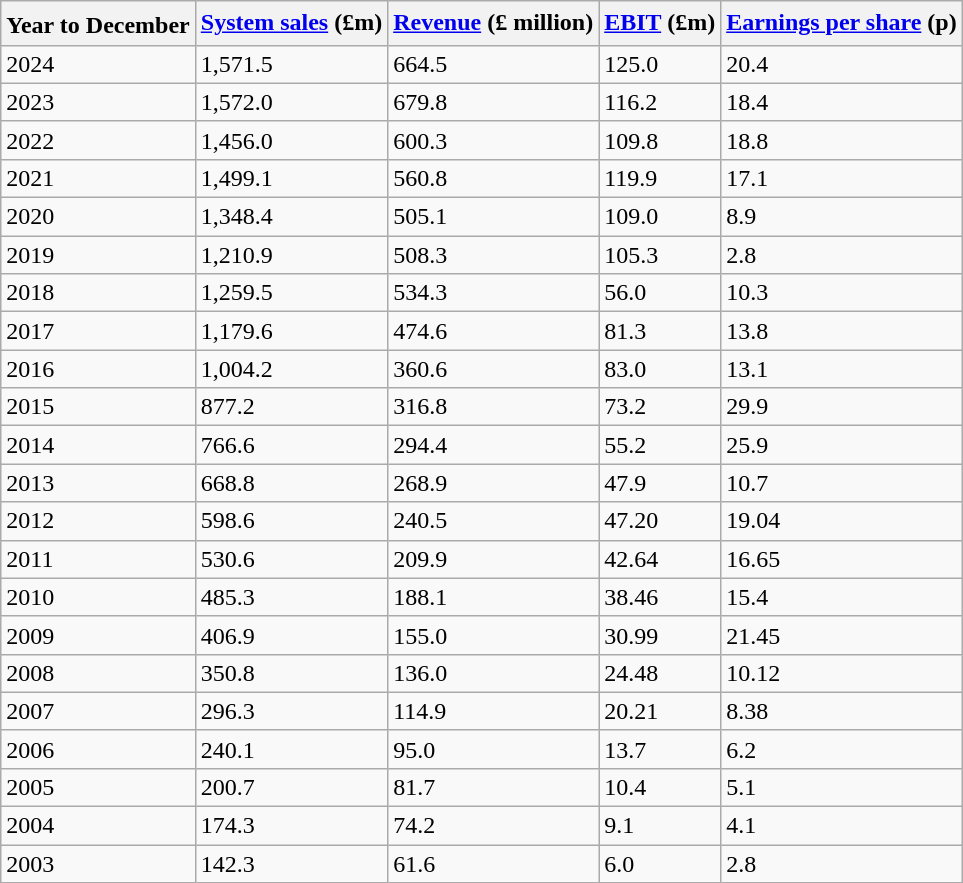<table class="wikitable" align="center">
<tr>
<th>Year to December<sup></sup></th>
<th><a href='#'>System sales</a> (£m)</th>
<th><a href='#'>Revenue</a> (£ million)</th>
<th><a href='#'>EBIT</a> (£m)</th>
<th><a href='#'>Earnings per share</a> (p)</th>
</tr>
<tr>
<td>2024</td>
<td>1,571.5</td>
<td>664.5</td>
<td>125.0</td>
<td>20.4</td>
</tr>
<tr>
<td>2023</td>
<td>1,572.0</td>
<td>679.8</td>
<td>116.2</td>
<td>18.4</td>
</tr>
<tr>
<td>2022</td>
<td>1,456.0</td>
<td>600.3</td>
<td>109.8</td>
<td>18.8</td>
</tr>
<tr>
<td>2021</td>
<td>1,499.1</td>
<td>560.8</td>
<td>119.9</td>
<td>17.1</td>
</tr>
<tr>
<td>2020</td>
<td>1,348.4</td>
<td>505.1</td>
<td>109.0</td>
<td>8.9</td>
</tr>
<tr>
<td>2019</td>
<td>1,210.9</td>
<td>508.3</td>
<td>105.3</td>
<td>2.8</td>
</tr>
<tr>
<td>2018</td>
<td>1,259.5</td>
<td>534.3</td>
<td>56.0</td>
<td>10.3</td>
</tr>
<tr>
<td>2017</td>
<td>1,179.6</td>
<td>474.6</td>
<td>81.3</td>
<td>13.8</td>
</tr>
<tr>
<td>2016</td>
<td>1,004.2</td>
<td>360.6</td>
<td>83.0</td>
<td>13.1</td>
</tr>
<tr>
<td>2015</td>
<td>877.2</td>
<td>316.8</td>
<td>73.2</td>
<td>29.9</td>
</tr>
<tr>
<td>2014</td>
<td>766.6</td>
<td>294.4</td>
<td>55.2</td>
<td>25.9</td>
</tr>
<tr>
<td>2013</td>
<td>668.8</td>
<td>268.9</td>
<td>47.9</td>
<td>10.7</td>
</tr>
<tr>
<td>2012</td>
<td>598.6</td>
<td>240.5</td>
<td>47.20</td>
<td>19.04</td>
</tr>
<tr>
<td>2011</td>
<td>530.6</td>
<td>209.9</td>
<td>42.64</td>
<td>16.65</td>
</tr>
<tr>
<td>2010</td>
<td>485.3</td>
<td>188.1</td>
<td>38.46</td>
<td>15.4</td>
</tr>
<tr>
<td>2009</td>
<td>406.9</td>
<td>155.0</td>
<td>30.99</td>
<td>21.45</td>
</tr>
<tr>
<td>2008</td>
<td>350.8</td>
<td>136.0</td>
<td>24.48</td>
<td>10.12</td>
</tr>
<tr>
<td>2007</td>
<td>296.3</td>
<td>114.9</td>
<td>20.21</td>
<td>8.38</td>
</tr>
<tr>
<td>2006</td>
<td>240.1</td>
<td>95.0</td>
<td>13.7</td>
<td>6.2</td>
</tr>
<tr>
<td>2005</td>
<td>200.7</td>
<td>81.7</td>
<td>10.4</td>
<td>5.1</td>
</tr>
<tr>
<td>2004</td>
<td>174.3</td>
<td>74.2</td>
<td>9.1</td>
<td>4.1</td>
</tr>
<tr>
<td>2003</td>
<td>142.3</td>
<td>61.6</td>
<td>6.0</td>
<td>2.8</td>
</tr>
</table>
